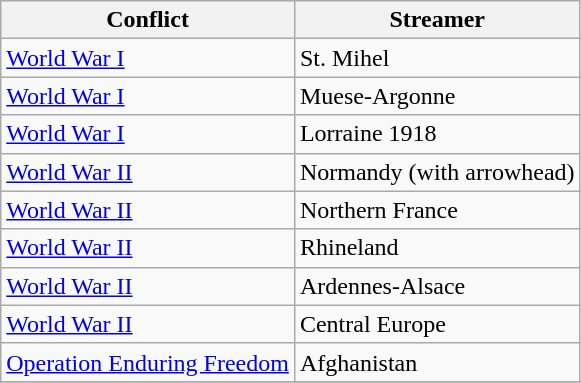<table class="wikitable" align="left">
<tr bgcolor="#efefef">
<th>Conflict</th>
<th>Streamer</th>
</tr>
<tr>
<td><a href='#'>World War I</a></td>
<td>St. Mihel</td>
</tr>
<tr>
<td><a href='#'>World War I</a></td>
<td>Muese-Argonne</td>
</tr>
<tr>
<td><a href='#'>World War I</a></td>
<td>Lorraine 1918</td>
</tr>
<tr>
<td><a href='#'>World War II</a></td>
<td>Normandy (with arrowhead)</td>
</tr>
<tr>
<td><a href='#'>World War II</a></td>
<td>Northern France</td>
</tr>
<tr>
<td><a href='#'>World War II</a></td>
<td>Rhineland</td>
</tr>
<tr>
<td><a href='#'>World War II</a></td>
<td>Ardennes-Alsace</td>
</tr>
<tr>
<td><a href='#'>World War II</a></td>
<td>Central Europe</td>
</tr>
<tr>
<td><a href='#'>Operation Enduring Freedom</a></td>
<td>Afghanistan</td>
</tr>
<tr>
</tr>
</table>
